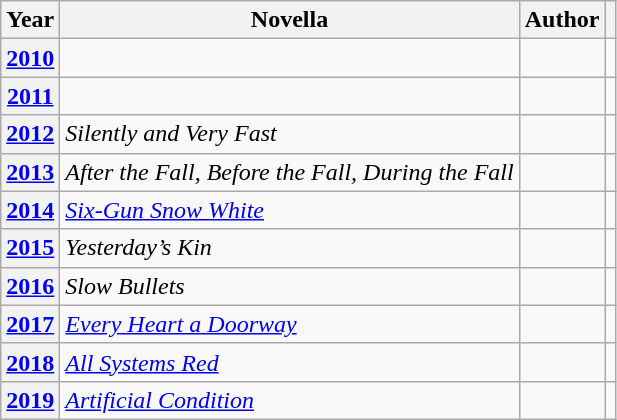<table class="wikitable sortable">
<tr>
<th scope="col">Year</th>
<th scope="col">Novella</th>
<th scope="col">Author</th>
<th scope=col class="unsortable"></th>
</tr>
<tr>
<th scope="row"><a href='#'>2010</a></th>
<td></td>
<td></td>
<td></td>
</tr>
<tr>
<th scope="row"><a href='#'>2011</a></th>
<td></td>
<td></td>
<td></td>
</tr>
<tr>
<th scope="row"><a href='#'>2012</a></th>
<td><em>Silently and Very Fast</em></td>
<td></td>
<td></td>
</tr>
<tr>
<th scope="row"><a href='#'>2013</a></th>
<td><em>After the Fall, Before the Fall, During the Fall</em></td>
<td></td>
<td></td>
</tr>
<tr>
<th scope="row"><a href='#'>2014</a></th>
<td><em><a href='#'>Six-Gun Snow White</a></em></td>
<td></td>
<td></td>
</tr>
<tr>
<th scope="row"><a href='#'>2015</a></th>
<td><em>Yesterday’s Kin</em></td>
<td></td>
<td></td>
</tr>
<tr>
<th scope="row"><a href='#'>2016</a></th>
<td><em>Slow Bullets</em></td>
<td></td>
<td></td>
</tr>
<tr>
<th scope="row"><a href='#'>2017</a></th>
<td><em><a href='#'>Every Heart a Doorway</a></em></td>
<td></td>
<td></td>
</tr>
<tr>
<th scope="row"><a href='#'>2018</a></th>
<td><em><a href='#'>All Systems Red</a></em></td>
<td></td>
<td></td>
</tr>
<tr>
<th scope="row"><a href='#'>2019</a></th>
<td><em><a href='#'>Artificial Condition</a></em></td>
<td></td>
<td></td>
</tr>
</table>
